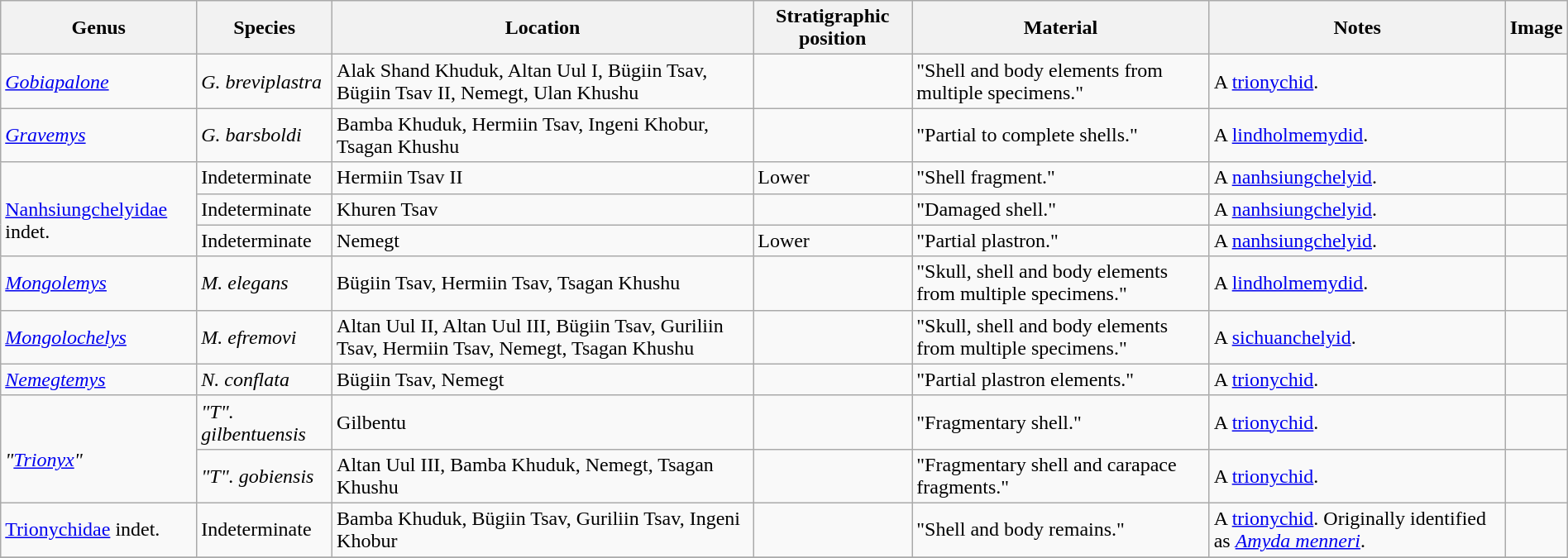<table class="wikitable" align="center" width="100%">
<tr>
<th>Genus</th>
<th>Species</th>
<th>Location</th>
<th>Stratigraphic position</th>
<th>Material</th>
<th>Notes</th>
<th>Image</th>
</tr>
<tr>
<td><em><a href='#'>Gobiapalone</a></em></td>
<td><em>G. breviplastra</em></td>
<td>Alak Shand Khuduk, Altan Uul I, Bügiin Tsav, Bügiin Tsav II, Nemegt, Ulan Khushu</td>
<td></td>
<td>"Shell and body elements from multiple specimens."</td>
<td>A <a href='#'>trionychid</a>.</td>
<td></td>
</tr>
<tr>
<td><em><a href='#'>Gravemys</a></em></td>
<td><em>G. barsboldi</em></td>
<td>Bamba Khuduk, Hermiin Tsav, Ingeni Khobur, Tsagan Khushu</td>
<td></td>
<td>"Partial to complete shells."</td>
<td>A <a href='#'>lindholmemydid</a>.</td>
<td></td>
</tr>
<tr>
<td rowspan="3"><br><a href='#'>Nanhsiungchelyidae</a> indet.</td>
<td>Indeterminate</td>
<td>Hermiin Tsav II</td>
<td>Lower</td>
<td>"Shell fragment."</td>
<td>A <a href='#'>nanhsiungchelyid</a>.</td>
<td></td>
</tr>
<tr>
<td>Indeterminate</td>
<td>Khuren Tsav</td>
<td></td>
<td>"Damaged shell."</td>
<td>A <a href='#'>nanhsiungchelyid</a>.</td>
<td></td>
</tr>
<tr>
<td>Indeterminate</td>
<td>Nemegt</td>
<td>Lower</td>
<td>"Partial plastron."</td>
<td>A <a href='#'>nanhsiungchelyid</a>.</td>
<td></td>
</tr>
<tr>
<td><em><a href='#'>Mongolemys</a></em></td>
<td><em>M. elegans</em></td>
<td>Bügiin Tsav, Hermiin Tsav, Tsagan Khushu</td>
<td></td>
<td>"Skull, shell and body elements from multiple specimens."</td>
<td>A <a href='#'>lindholmemydid</a>.</td>
<td></td>
</tr>
<tr>
<td><em><a href='#'>Mongolochelys</a></em></td>
<td><em>M. efremovi</em></td>
<td>Altan Uul II, Altan Uul III, Bügiin Tsav, Guriliin Tsav, Hermiin Tsav, Nemegt, Tsagan Khushu</td>
<td></td>
<td>"Skull, shell and body elements from multiple specimens."</td>
<td>A <a href='#'>sichuanchelyid</a>.</td>
<td></td>
</tr>
<tr>
<td><em><a href='#'>Nemegtemys</a></em></td>
<td><em>N. conflata</em></td>
<td>Bügiin Tsav, Nemegt</td>
<td></td>
<td>"Partial plastron elements."</td>
<td>A <a href='#'>trionychid</a>.</td>
<td></td>
</tr>
<tr>
<td rowspan="2"><br><em>"<a href='#'>Trionyx</a>"</em></td>
<td><em>"T". gilbentuensis</em></td>
<td>Gilbentu</td>
<td></td>
<td>"Fragmentary shell."</td>
<td>A <a href='#'>trionychid</a>.</td>
<td></td>
</tr>
<tr>
<td><em>"T". gobiensis</em></td>
<td>Altan Uul III, Bamba Khuduk, Nemegt, Tsagan Khushu</td>
<td></td>
<td>"Fragmentary shell and carapace fragments."</td>
<td>A <a href='#'>trionychid</a>.</td>
<td></td>
</tr>
<tr>
<td><a href='#'>Trionychidae</a> indet.</td>
<td>Indeterminate</td>
<td>Bamba Khuduk, Bügiin Tsav, Guriliin Tsav, Ingeni Khobur</td>
<td></td>
<td>"Shell and body remains."</td>
<td>A <a href='#'>trionychid</a>. Originally identified as <em><a href='#'>Amyda menneri</a></em>.</td>
<td></td>
</tr>
<tr>
</tr>
</table>
